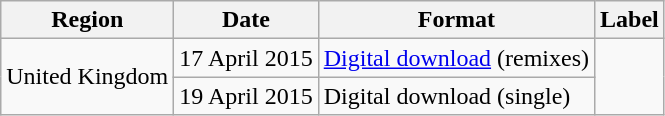<table class="wikitable">
<tr>
<th>Region</th>
<th>Date</th>
<th>Format</th>
<th>Label</th>
</tr>
<tr>
<td rowspan="2">United Kingdom</td>
<td>17 April 2015</td>
<td><a href='#'>Digital download</a> (remixes)</td>
<td rowspan="2"></td>
</tr>
<tr>
<td>19 April 2015</td>
<td>Digital download (single)</td>
</tr>
</table>
